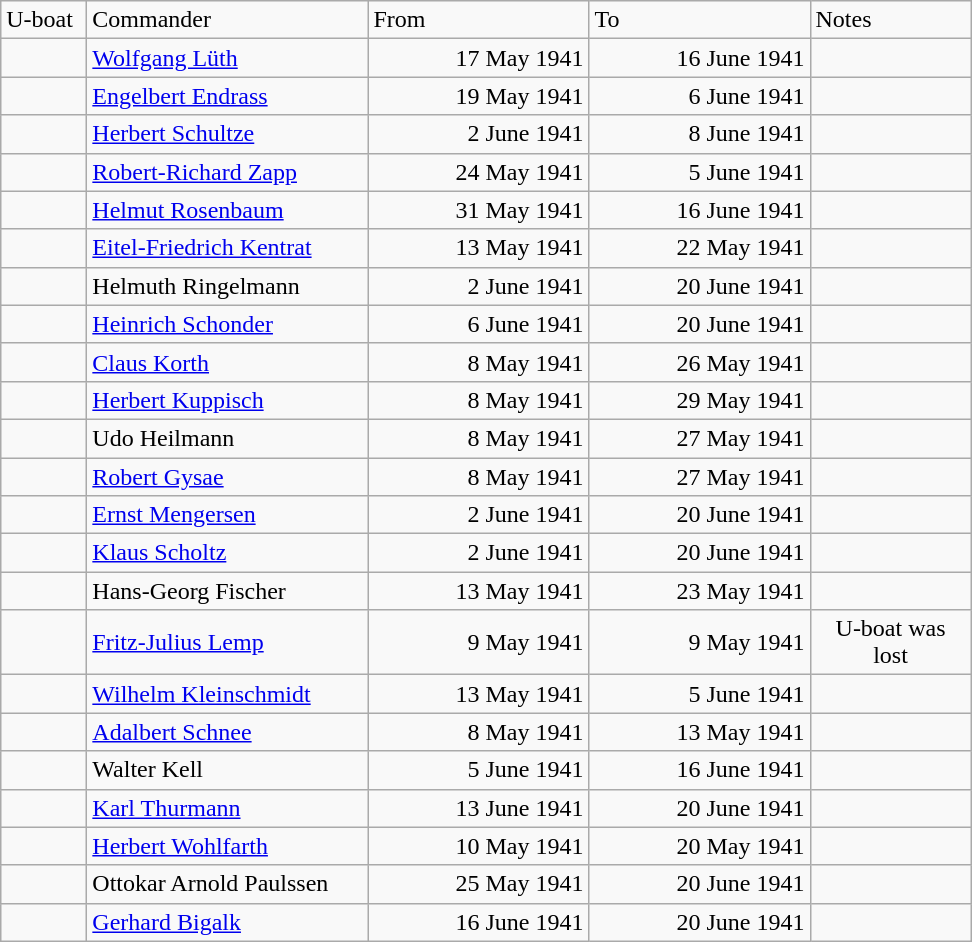<table class="wikitable">
<tr>
<td width="50px">U-boat</td>
<td width="180px">Commander</td>
<td width="140px">From</td>
<td width="140px">To</td>
<td width="100px">Notes</td>
</tr>
<tr>
<td align="center"></td>
<td align="left"><a href='#'>Wolfgang Lüth</a></td>
<td align="right">17 May 1941</td>
<td align="right">16 June 1941</td>
<td align="left"></td>
</tr>
<tr>
<td align="center"></td>
<td align="left"><a href='#'>Engelbert Endrass</a></td>
<td align="right">19 May 1941</td>
<td align="right">6 June 1941</td>
<td align="left"></td>
</tr>
<tr>
<td align="center"></td>
<td align="left"><a href='#'>Herbert Schultze</a></td>
<td align="right">2 June 1941</td>
<td align="right">8 June 1941</td>
<td align="left"></td>
</tr>
<tr>
<td align="center"></td>
<td align="left"><a href='#'>Robert-Richard Zapp</a></td>
<td align="right">24 May 1941</td>
<td align="right">5 June 1941</td>
<td align="left"></td>
</tr>
<tr>
<td align="center"></td>
<td align="left"><a href='#'>Helmut Rosenbaum</a></td>
<td align="right">31 May 1941</td>
<td align="right">16 June 1941</td>
<td align="left"></td>
</tr>
<tr>
<td align="center"></td>
<td align="left"><a href='#'>Eitel-Friedrich Kentrat</a></td>
<td align="right">13 May 1941</td>
<td align="right">22 May 1941</td>
<td align="left"></td>
</tr>
<tr>
<td align="center"></td>
<td align="left">Helmuth Ringelmann</td>
<td align="right">2 June 1941</td>
<td align="right">20 June 1941</td>
<td align="left"></td>
</tr>
<tr>
<td align="center"></td>
<td align="left"><a href='#'>Heinrich Schonder</a></td>
<td align="right">6 June 1941</td>
<td align="right">20 June 1941</td>
<td align="left"></td>
</tr>
<tr>
<td align="center"></td>
<td align="left"><a href='#'>Claus Korth</a></td>
<td align="right">8 May 1941</td>
<td align="right">26 May 1941</td>
<td align="left"></td>
</tr>
<tr>
<td align="center"></td>
<td align="left"><a href='#'>Herbert Kuppisch</a></td>
<td align="right">8 May 1941</td>
<td align="right">29 May 1941</td>
<td align="left"></td>
</tr>
<tr>
<td align="center"></td>
<td align="left">Udo Heilmann</td>
<td align="right">8 May 1941</td>
<td align="right">27 May 1941</td>
<td align="left"></td>
</tr>
<tr>
<td align="center"></td>
<td align="left"><a href='#'>Robert Gysae</a></td>
<td align="right">8 May 1941</td>
<td align="right">27 May 1941</td>
<td align="left"></td>
</tr>
<tr>
<td align="center"></td>
<td align="left"><a href='#'>Ernst Mengersen</a></td>
<td align="right">2 June 1941</td>
<td align="right">20 June 1941</td>
<td align="left"></td>
</tr>
<tr>
<td align="center"></td>
<td align="left"><a href='#'>Klaus Scholtz</a></td>
<td align="right">2 June 1941</td>
<td align="right">20 June 1941</td>
<td align="left"></td>
</tr>
<tr>
<td align="center"></td>
<td align="left">Hans-Georg Fischer</td>
<td align="right">13 May 1941</td>
<td align="right">23 May 1941</td>
<td align="left"></td>
</tr>
<tr>
<td align="center"></td>
<td align="left"><a href='#'>Fritz-Julius Lemp</a></td>
<td align="right">9 May 1941</td>
<td align="right">9 May 1941</td>
<td align="center">U-boat was lost</td>
</tr>
<tr>
<td align="center"></td>
<td align="left"><a href='#'>Wilhelm Kleinschmidt</a></td>
<td align="right">13 May 1941</td>
<td align="right">5 June 1941</td>
<td align="left"></td>
</tr>
<tr>
<td align="center"></td>
<td align="left"><a href='#'>Adalbert Schnee</a></td>
<td align="right">8 May 1941</td>
<td align="right">13 May 1941</td>
<td align="left"></td>
</tr>
<tr>
<td align="center"></td>
<td align="left">Walter Kell</td>
<td align="right">5 June 1941</td>
<td align="right">16 June 1941</td>
<td align="left"></td>
</tr>
<tr>
<td align="center"></td>
<td align="left"><a href='#'>Karl Thurmann</a></td>
<td align="right">13 June 1941</td>
<td align="right">20 June 1941</td>
<td align="left"></td>
</tr>
<tr>
<td align="center"></td>
<td align="left"><a href='#'>Herbert Wohlfarth</a></td>
<td align="right">10 May 1941</td>
<td align="right">20 May 1941</td>
<td align="left"></td>
</tr>
<tr>
<td align="center"></td>
<td align="left">Ottokar Arnold Paulssen</td>
<td align="right">25 May 1941</td>
<td align="right">20 June 1941</td>
<td align="left"></td>
</tr>
<tr>
<td align="center"></td>
<td align="left"><a href='#'>Gerhard Bigalk</a></td>
<td align="right">16 June 1941</td>
<td align="right">20 June 1941</td>
<td align="left"></td>
</tr>
</table>
